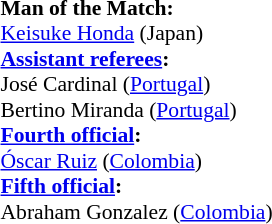<table style="width:50%; font-size:90%;">
<tr>
<td><br><strong>Man of the Match:</strong>
<br><a href='#'>Keisuke Honda</a> (Japan)<br><strong><a href='#'>Assistant referees</a>:</strong>
<br>José Cardinal (<a href='#'>Portugal</a>)
<br>Bertino Miranda (<a href='#'>Portugal</a>)
<br><strong><a href='#'>Fourth official</a>:</strong>
<br><a href='#'>Óscar Ruiz</a> (<a href='#'>Colombia</a>)
<br><strong><a href='#'>Fifth official</a>:</strong>
<br>Abraham Gonzalez (<a href='#'>Colombia</a>)</td>
</tr>
</table>
